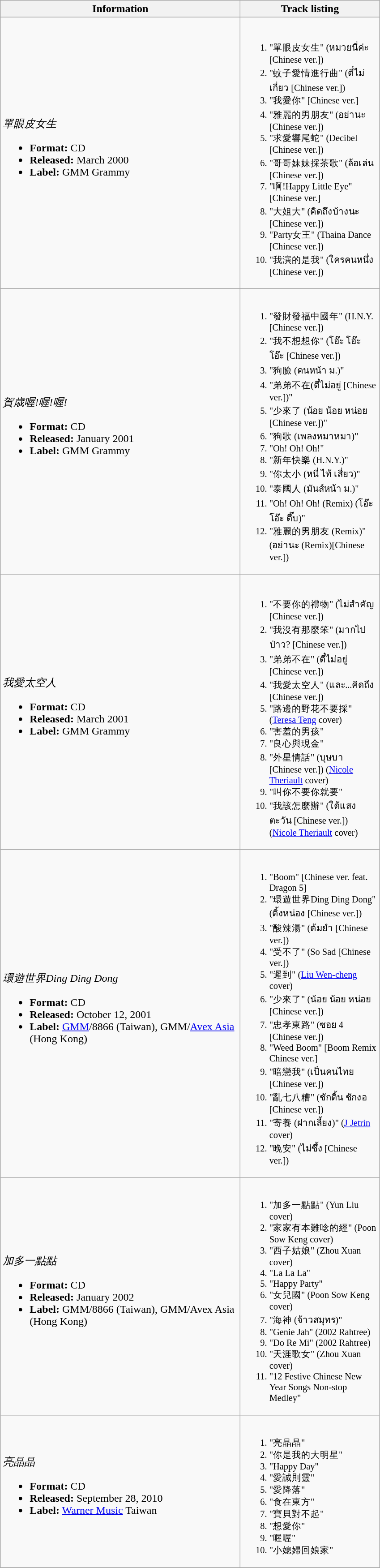<table class="wikitable">
<tr>
<th align="left" width="350px">Information</th>
<th align="left" width="200px">Track listing</th>
</tr>
<tr>
<td align="left"><em>單眼皮女生</em><br><ul><li><strong>Format:</strong> CD</li><li><strong>Released:</strong> March 2000</li><li><strong>Label:</strong> GMM Grammy</li></ul></td>
<td align="left" style="font-size: 85%;"><br><ol><li>"單眼皮女生" (หมวยนี่ค่ะ [Chinese ver.])</li><li>"蚊子愛情進行曲" (ตี๋ไม่เกี่ยว [Chinese ver.])</li><li>"我愛你" [Chinese ver.]</li><li>"雅麗的男朋友" (อย่านะ [Chinese ver.])</li><li>"求愛響尾蛇" (Decibel [Chinese ver.])</li><li>"哥哥妹妹採茶歌" (ล้อเล่น [Chinese ver.])</li><li>"啊!Happy Little Eye" [Chinese ver.]</li><li>"大姐大" (คิดถึงบ้างนะ [Chinese ver.])</li><li>"Party女王" (Thaina Dance [Chinese ver.])</li><li>"我演的是我" (ใครคนหนึ่ง [Chinese ver.])</li></ol></td>
</tr>
<tr>
<td align="left"><em>賀歳喔!喔!喔!</em><br><ul><li><strong>Format:</strong> CD</li><li><strong>Released:</strong> January 2001</li><li><strong>Label:</strong> GMM Grammy</li></ul></td>
<td align="left" style="font-size: 85%;"><br><ol><li>"發財發福中國年" (H.N.Y. [Chinese ver.])</li><li>"我不想想你" (โอ๊ะ โอ๊ะ โอ๊ะ [Chinese ver.])</li><li>"狗臉 (คนหน้า ม.)"</li><li>"弟弟不在(ตี๋ไม่อยู่ [Chinese ver.])"</li><li>"少來了 (น้อย น้อย หน่อย [Chinese ver.])"</li><li>"狗歌 (เพลงหมาหมา)"</li><li>"Oh! Oh! Oh!"</li><li>"新年快樂 (H.N.Y.)"</li><li>"你太小 (หนี่ ไท้ เสี่ยว)"</li><li>"泰國人 (มันส์หน้า ม.)"</li><li>"Oh! Oh! Oh! (Remix) (โอ๊ะ โอ๊ะ ตึ๊บ)"</li><li>"雅麗的男朋友 (Remix)" (อย่านะ (Remix)[Chinese ver.])</li></ol></td>
</tr>
<tr>
<td align="left"><em>我愛太空人</em><br><ul><li><strong>Format:</strong> CD</li><li><strong>Released:</strong> March 2001</li><li><strong>Label:</strong> GMM Grammy</li></ul></td>
<td align="left" style="font-size: 85%;"><br><ol><li>"不要你的禮物" (ไม่สำคัญ [Chinese ver.])</li><li>"我沒有那麼笨" (มากไป ป่าว? [Chinese ver.])</li><li>"弟弟不在" (ตี๋ไม่อยู่ [Chinese ver.])</li><li>"我愛太空人" (และ...คิดถึง [Chinese ver.])</li><li>"路邊的野花不要採" (<a href='#'>Teresa Teng</a> cover)</li><li>"害羞的男孩"</li><li>"良心與現金"</li><li>"外星情話" (บุษบา [Chinese ver.]) (<a href='#'>Nicole Theriault</a> cover)</li><li>"叫你不要你就要"</li><li>"我該怎麼辦" (ใต้แสงตะวัน [Chinese ver.]) (<a href='#'>Nicole Theriault</a> cover)</li></ol></td>
</tr>
<tr>
<td align="left"><em>環遊世界Ding Ding Dong</em><br><ul><li><strong>Format:</strong> CD</li><li><strong>Released:</strong> October 12, 2001</li><li><strong>Label:</strong> <a href='#'>GMM</a>/8866 (Taiwan), GMM/<a href='#'>Avex Asia</a> (Hong Kong)</li></ul></td>
<td align="left" style="font-size: 85%;"><br><ol><li>"Boom" [Chinese ver. feat. Dragon 5]</li><li>"環遊世界Ding Ding Dong" (ติ้งหน่อง [Chinese ver.])</li><li>"酸辣湯" (ต้มยำ [Chinese ver.])</li><li>"受不了" (So Sad [Chinese ver.])</li><li>"遲到" (<a href='#'>Liu Wen-cheng</a> cover)</li><li>"少來了" (น้อย น้อย หน่อย [Chinese ver.])</li><li>"忠孝東路" (ซอย 4 [Chinese ver.])</li><li>"Weed Boom" [Boom Remix Chinese ver.]</li><li>"暗戀我" (เป็นคนไทย [Chinese ver.])</li><li>"亂七八糟" (ชักดิ้น ชักงอ [Chinese ver.])</li><li>"寄養 (ฝากเลี้ยง)" (<a href='#'>J Jetrin</a> cover)</li><li>"晚安" (ไม่ซึ้ง [Chinese ver.])</li></ol></td>
</tr>
<tr>
<td align="left"><em>加多一點點</em><br><ul><li><strong>Format:</strong> CD</li><li><strong>Released:</strong> January 2002</li><li><strong>Label:</strong> GMM/8866 (Taiwan), GMM/Avex Asia (Hong Kong)</li></ul></td>
<td align="left" style="font-size: 85%;"><br><ol><li>"加多一點點" (Yun Liu cover)</li><li>"家家有本難唸的經" (Poon Sow Keng cover)</li><li>"西子姑娘" (Zhou Xuan cover)</li><li>"La La La"</li><li>"Happy Party"</li><li>"女兒國" (Poon Sow Keng cover)</li><li>"海神 (จ้าวสมุทร)"</li><li>"Genie Jah" (2002 Rahtree)</li><li>"Do Re Mi" (2002 Rahtree)</li><li>"天涯歌女" (Zhou Xuan cover)</li><li>"12 Festive Chinese New Year Songs Non-stop Medley"</li></ol></td>
</tr>
<tr>
<td align="left"><em>亮晶晶</em><br><ul><li><strong>Format:</strong> CD</li><li><strong>Released:</strong> September 28, 2010</li><li><strong>Label:</strong> <a href='#'>Warner Music</a> Taiwan</li></ul></td>
<td align="left" style="font-size: 85%;"><br><ol><li>"亮晶晶"</li><li>"你是我的大明星"</li><li>"Happy Day"</li><li>"愛誠則靈"</li><li>"愛降落"</li><li>"食在東方"</li><li>"寶貝對不起"</li><li>"想愛你"</li><li>"喔喔"</li><li>"小媳婦回娘家"</li></ol></td>
</tr>
<tr>
</tr>
</table>
